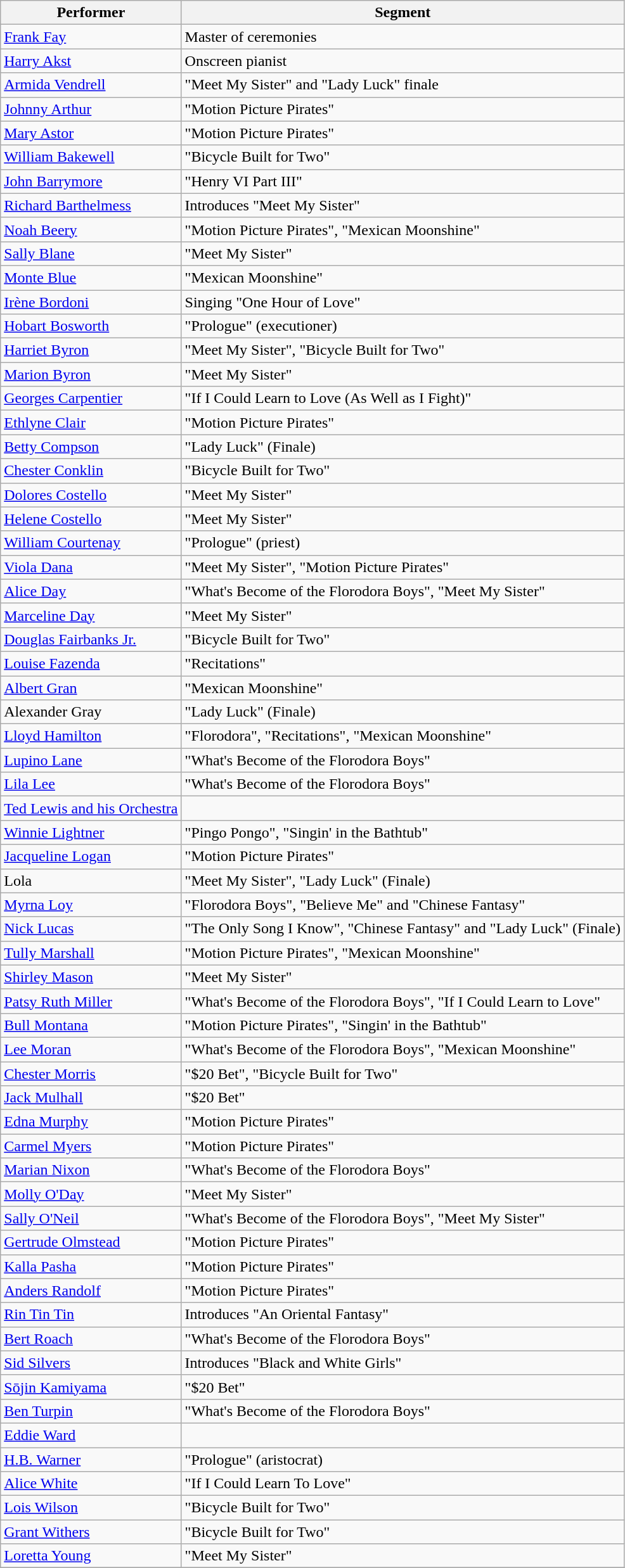<table class="wikitable">
<tr>
<th>Performer</th>
<th>Segment</th>
</tr>
<tr>
<td><a href='#'>Frank Fay</a></td>
<td>Master of ceremonies</td>
</tr>
<tr>
<td><a href='#'>Harry Akst</a></td>
<td>Onscreen pianist</td>
</tr>
<tr>
<td><a href='#'>Armida Vendrell</a></td>
<td>"Meet My Sister" and "Lady Luck" finale</td>
</tr>
<tr>
<td><a href='#'>Johnny Arthur</a></td>
<td>"Motion Picture Pirates"</td>
</tr>
<tr>
<td><a href='#'>Mary Astor</a></td>
<td>"Motion Picture Pirates"</td>
</tr>
<tr>
<td><a href='#'>William Bakewell</a></td>
<td>"Bicycle Built for Two"</td>
</tr>
<tr>
<td><a href='#'>John Barrymore</a></td>
<td>"Henry VI Part III"</td>
</tr>
<tr>
<td><a href='#'>Richard Barthelmess</a></td>
<td>Introduces "Meet My Sister"</td>
</tr>
<tr>
<td><a href='#'>Noah Beery</a></td>
<td>"Motion Picture Pirates", "Mexican Moonshine"</td>
</tr>
<tr>
<td><a href='#'>Sally Blane</a></td>
<td>"Meet My Sister"</td>
</tr>
<tr>
<td><a href='#'>Monte Blue</a></td>
<td>"Mexican Moonshine"</td>
</tr>
<tr>
<td><a href='#'>Irène Bordoni</a></td>
<td>Singing "One Hour of Love"</td>
</tr>
<tr>
<td><a href='#'>Hobart Bosworth</a></td>
<td>"Prologue" (executioner)</td>
</tr>
<tr>
<td><a href='#'>Harriet Byron</a></td>
<td>"Meet My Sister", "Bicycle Built for Two"</td>
</tr>
<tr>
<td><a href='#'>Marion Byron</a></td>
<td>"Meet My Sister"</td>
</tr>
<tr>
<td><a href='#'>Georges Carpentier</a></td>
<td>"If I Could Learn to Love (As Well as I Fight)"</td>
</tr>
<tr>
<td><a href='#'>Ethlyne Clair</a></td>
<td>"Motion Picture Pirates"</td>
</tr>
<tr>
<td><a href='#'>Betty Compson</a></td>
<td>"Lady Luck" (Finale)</td>
</tr>
<tr>
<td><a href='#'>Chester Conklin</a></td>
<td>"Bicycle Built for Two"</td>
</tr>
<tr>
<td><a href='#'>Dolores Costello</a></td>
<td>"Meet My Sister"</td>
</tr>
<tr>
<td><a href='#'>Helene Costello</a></td>
<td>"Meet My Sister"</td>
</tr>
<tr>
<td><a href='#'>William Courtenay</a></td>
<td>"Prologue" (priest)</td>
</tr>
<tr>
<td><a href='#'>Viola Dana</a></td>
<td>"Meet My Sister", "Motion Picture Pirates"</td>
</tr>
<tr>
<td><a href='#'>Alice Day</a></td>
<td>"What's Become of the Florodora Boys", "Meet My Sister"</td>
</tr>
<tr>
<td><a href='#'>Marceline Day</a></td>
<td>"Meet My Sister"</td>
</tr>
<tr>
<td><a href='#'>Douglas Fairbanks Jr.</a></td>
<td>"Bicycle Built for Two"</td>
</tr>
<tr>
<td><a href='#'>Louise Fazenda</a></td>
<td>"Recitations"</td>
</tr>
<tr>
<td><a href='#'>Albert Gran</a></td>
<td>"Mexican Moonshine"</td>
</tr>
<tr>
<td>Alexander Gray</td>
<td>"Lady Luck" (Finale)</td>
</tr>
<tr>
<td><a href='#'>Lloyd Hamilton</a></td>
<td>"Florodora", "Recitations", "Mexican Moonshine"</td>
</tr>
<tr>
<td><a href='#'>Lupino Lane</a></td>
<td>"What's Become of the Florodora Boys"</td>
</tr>
<tr>
<td><a href='#'>Lila Lee</a></td>
<td>"What's Become of the Florodora Boys"</td>
</tr>
<tr>
<td><a href='#'>Ted Lewis and his Orchestra</a></td>
<td></td>
</tr>
<tr>
<td><a href='#'>Winnie Lightner</a></td>
<td>"Pingo Pongo", "Singin' in the Bathtub"</td>
</tr>
<tr>
<td><a href='#'>Jacqueline Logan</a></td>
<td>"Motion Picture Pirates"</td>
</tr>
<tr>
<td>Lola</td>
<td>"Meet My Sister", "Lady Luck" (Finale)</td>
</tr>
<tr>
<td><a href='#'>Myrna Loy</a></td>
<td>"Florodora Boys", "Believe Me" and "Chinese Fantasy"</td>
</tr>
<tr>
<td><a href='#'>Nick Lucas</a></td>
<td>"The Only Song I Know", "Chinese Fantasy" and "Lady Luck" (Finale)</td>
</tr>
<tr>
<td><a href='#'>Tully Marshall</a></td>
<td>"Motion Picture Pirates", "Mexican Moonshine"</td>
</tr>
<tr>
<td><a href='#'>Shirley Mason</a></td>
<td>"Meet My Sister"</td>
</tr>
<tr>
<td><a href='#'>Patsy Ruth Miller</a></td>
<td>"What's Become of the Florodora Boys", "If I Could Learn to Love"</td>
</tr>
<tr>
<td><a href='#'>Bull Montana</a></td>
<td>"Motion Picture Pirates", "Singin' in the Bathtub"</td>
</tr>
<tr>
<td><a href='#'>Lee Moran</a></td>
<td>"What's Become of the Florodora Boys", "Mexican Moonshine"</td>
</tr>
<tr>
<td><a href='#'>Chester Morris</a></td>
<td>"$20 Bet", "Bicycle Built for Two"</td>
</tr>
<tr>
<td><a href='#'>Jack Mulhall</a></td>
<td>"$20 Bet"</td>
</tr>
<tr>
<td><a href='#'>Edna Murphy</a></td>
<td>"Motion Picture Pirates"</td>
</tr>
<tr>
<td><a href='#'>Carmel Myers</a></td>
<td>"Motion Picture Pirates"</td>
</tr>
<tr>
<td><a href='#'>Marian Nixon</a></td>
<td>"What's Become of the Florodora Boys"</td>
</tr>
<tr>
<td><a href='#'>Molly O'Day</a></td>
<td>"Meet My Sister"</td>
</tr>
<tr>
<td><a href='#'>Sally O'Neil</a></td>
<td>"What's Become of the Florodora Boys", "Meet My Sister"</td>
</tr>
<tr>
<td><a href='#'>Gertrude Olmstead</a></td>
<td>"Motion Picture Pirates"</td>
</tr>
<tr>
<td><a href='#'>Kalla Pasha</a></td>
<td>"Motion Picture Pirates"</td>
</tr>
<tr>
<td><a href='#'>Anders Randolf</a></td>
<td>"Motion Picture Pirates"</td>
</tr>
<tr>
<td><a href='#'>Rin Tin Tin</a></td>
<td>Introduces "An Oriental Fantasy"</td>
</tr>
<tr>
<td><a href='#'>Bert Roach</a></td>
<td>"What's Become of the Florodora Boys"</td>
</tr>
<tr>
<td><a href='#'>Sid Silvers</a></td>
<td>Introduces "Black and White Girls"</td>
</tr>
<tr>
<td><a href='#'>Sōjin Kamiyama</a></td>
<td>"$20 Bet"</td>
</tr>
<tr>
<td><a href='#'>Ben Turpin</a></td>
<td>"What's Become of the Florodora Boys"</td>
</tr>
<tr>
<td><a href='#'>Eddie Ward</a></td>
<td></td>
</tr>
<tr>
<td><a href='#'>H.B. Warner</a></td>
<td>"Prologue" (aristocrat)</td>
</tr>
<tr>
<td><a href='#'>Alice White</a></td>
<td>"If I Could Learn To Love"</td>
</tr>
<tr>
<td><a href='#'>Lois Wilson</a></td>
<td>"Bicycle Built for Two"</td>
</tr>
<tr>
<td><a href='#'>Grant Withers</a></td>
<td>"Bicycle Built for Two"</td>
</tr>
<tr>
<td><a href='#'>Loretta Young</a></td>
<td>"Meet My Sister"</td>
</tr>
<tr>
</tr>
</table>
